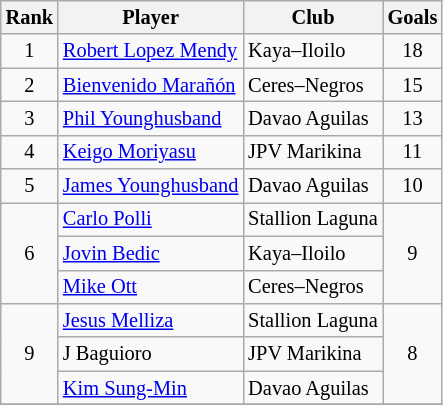<table class="wikitable" style="font-size:85%">
<tr>
<th>Rank</th>
<th>Player</th>
<th>Club</th>
<th>Goals</th>
</tr>
<tr>
<td rowspan style="text-align: center;">1</td>
<td> <a href='#'>Robert Lopez Mendy</a></td>
<td>Kaya–Iloilo</td>
<td rowspan style="text-align: center;">18</td>
</tr>
<tr>
<td rowspan style="text-align: center;">2</td>
<td> <a href='#'>Bienvenido Marañón</a></td>
<td>Ceres–Negros</td>
<td rowspan style="text-align: center;">15</td>
</tr>
<tr>
<td rowspan style="text-align: center;">3</td>
<td> <a href='#'>Phil Younghusband</a></td>
<td>Davao Aguilas</td>
<td rowspan style="text-align: center;">13</td>
</tr>
<tr>
<td rowspan style="text-align: center;">4</td>
<td> <a href='#'>Keigo Moriyasu</a></td>
<td>JPV Marikina</td>
<td rowspan style="text-align: center;">11</td>
</tr>
<tr>
<td rowspan style="text-align: center;">5</td>
<td> <a href='#'>James Younghusband</a></td>
<td>Davao Aguilas</td>
<td rowspan style="text-align: center;">10</td>
</tr>
<tr>
<td rowspan="3" style="text-align: center;">6</td>
<td> <a href='#'>Carlo Polli</a></td>
<td>Stallion Laguna</td>
<td rowspan="3" style="text-align: center;">9</td>
</tr>
<tr>
<td> <a href='#'>Jovin Bedic</a></td>
<td>Kaya–Iloilo</td>
</tr>
<tr>
<td> <a href='#'>Mike Ott</a></td>
<td>Ceres–Negros</td>
</tr>
<tr>
<td rowspan="3" style="text-align: center;">9</td>
<td> <a href='#'>Jesus Melliza</a></td>
<td>Stallion Laguna</td>
<td rowspan="3" style="text-align: center;">8</td>
</tr>
<tr>
<td> J Baguioro</td>
<td>JPV Marikina</td>
</tr>
<tr>
<td> <a href='#'>Kim Sung-Min</a></td>
<td>Davao Aguilas</td>
</tr>
<tr>
</tr>
</table>
